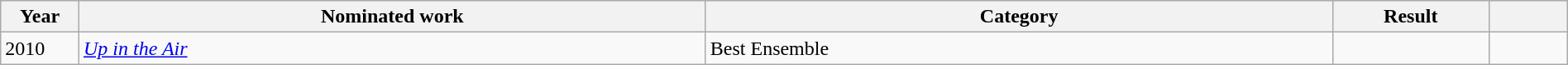<table class="wikitable" style="width:100%;">
<tr>
<th style="width:5%;">Year</th>
<th style="width:40%;">Nominated work</th>
<th style="width:40%;">Category</th>
<th style="width:10%;">Result</th>
<th style="width:5%;"></th>
</tr>
<tr>
<td>2010</td>
<td><em><a href='#'>Up in the Air</a></em></td>
<td>Best Ensemble </td>
<td></td>
<td style="text-align:center;"></td>
</tr>
</table>
